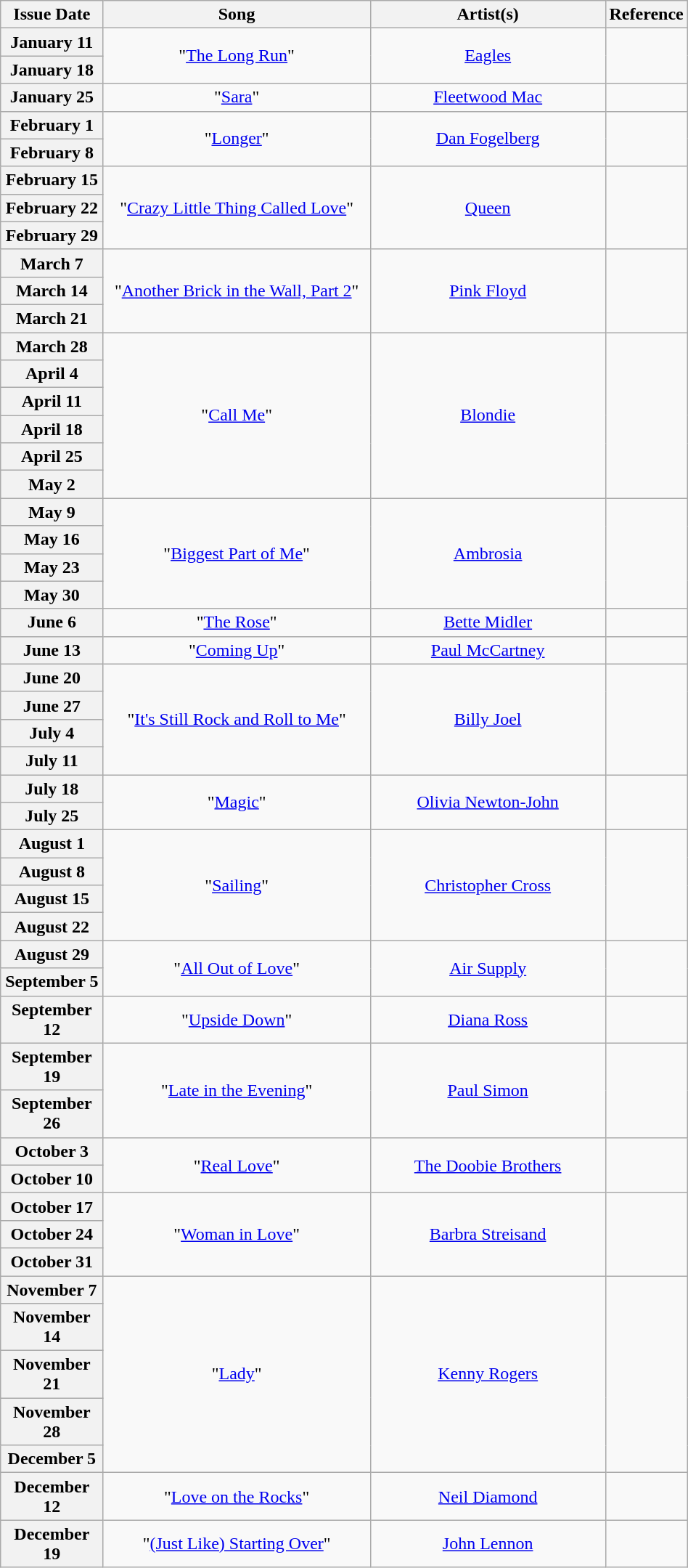<table class="wikitable plainrowheaders"  style="text-align:center; width:50%;">
<tr>
<th width=15%>Issue Date</th>
<th width=40%>Song</th>
<th width=35%>Artist(s)</th>
<th width=10%>Reference</th>
</tr>
<tr>
<th scope="row">January 11</th>
<td rowspan="2">"<a href='#'>The Long Run</a>"</td>
<td rowspan="2"><a href='#'>Eagles</a></td>
<td rowspan="2"></td>
</tr>
<tr>
<th scope="row">January 18</th>
</tr>
<tr>
<th scope="row">January 25</th>
<td>"<a href='#'>Sara</a>"</td>
<td><a href='#'>Fleetwood Mac</a></td>
<td></td>
</tr>
<tr>
<th scope="row">February 1</th>
<td rowspan="2">"<a href='#'>Longer</a>"</td>
<td rowspan="2"><a href='#'>Dan Fogelberg</a></td>
<td rowspan="2"></td>
</tr>
<tr>
<th scope="row">February 8</th>
</tr>
<tr>
<th scope="row">February 15</th>
<td rowspan="3">"<a href='#'>Crazy Little Thing Called Love</a>"</td>
<td rowspan="3"><a href='#'>Queen</a></td>
<td rowspan="3"></td>
</tr>
<tr>
<th scope="row">February 22</th>
</tr>
<tr>
<th scope="row">February 29</th>
</tr>
<tr>
<th scope="row">March 7</th>
<td rowspan="3">"<a href='#'>Another Brick in the Wall, Part 2</a>"</td>
<td rowspan="3"><a href='#'>Pink Floyd</a></td>
<td rowspan="3"></td>
</tr>
<tr>
<th scope="row">March 14</th>
</tr>
<tr>
<th scope="row">March 21</th>
</tr>
<tr>
<th scope="row">March 28</th>
<td rowspan="6">"<a href='#'>Call Me</a>"</td>
<td rowspan="6"><a href='#'>Blondie</a></td>
<td rowspan="6"></td>
</tr>
<tr>
<th scope="row">April 4</th>
</tr>
<tr>
<th scope="row">April 11</th>
</tr>
<tr>
<th scope="row">April 18</th>
</tr>
<tr>
<th scope="row">April 25</th>
</tr>
<tr>
<th scope="row">May 2</th>
</tr>
<tr>
<th scope="row">May 9</th>
<td rowspan="4">"<a href='#'>Biggest Part of Me</a>"</td>
<td rowspan="4"><a href='#'>Ambrosia</a></td>
<td rowspan="4"></td>
</tr>
<tr>
<th scope="row">May 16</th>
</tr>
<tr>
<th scope="row">May 23</th>
</tr>
<tr>
<th scope="row">May 30</th>
</tr>
<tr>
<th scope="row">June 6</th>
<td>"<a href='#'>The Rose</a>"</td>
<td><a href='#'>Bette Midler</a></td>
<td></td>
</tr>
<tr>
<th scope="row">June 13</th>
<td>"<a href='#'>Coming Up</a>"</td>
<td><a href='#'>Paul McCartney</a></td>
<td></td>
</tr>
<tr>
<th scope="row">June 20</th>
<td rowspan="4">"<a href='#'>It's Still Rock and Roll to Me</a>"</td>
<td rowspan="4"><a href='#'>Billy Joel</a></td>
<td rowspan="4"></td>
</tr>
<tr>
<th scope="row">June 27</th>
</tr>
<tr>
<th scope="row">July 4</th>
</tr>
<tr>
<th scope="row">July 11</th>
</tr>
<tr>
<th scope="row">July 18</th>
<td rowspan="2">"<a href='#'>Magic</a>"</td>
<td rowspan="2"><a href='#'>Olivia Newton-John</a></td>
<td rowspan="2"></td>
</tr>
<tr>
<th scope="row">July 25</th>
</tr>
<tr>
<th scope="row">August 1</th>
<td rowspan="4">"<a href='#'>Sailing</a>"</td>
<td rowspan="4"><a href='#'>Christopher Cross</a></td>
<td rowspan="4"></td>
</tr>
<tr>
<th scope="row">August 8</th>
</tr>
<tr>
<th scope="row">August 15</th>
</tr>
<tr>
<th scope="row">August 22</th>
</tr>
<tr>
<th scope="row">August 29</th>
<td rowspan="2">"<a href='#'>All Out of Love</a>"</td>
<td rowspan="2"><a href='#'>Air Supply</a></td>
<td rowspan="2"></td>
</tr>
<tr>
<th scope="row">September 5</th>
</tr>
<tr>
<th scope="row">September 12</th>
<td>"<a href='#'>Upside Down</a>"</td>
<td><a href='#'>Diana Ross</a></td>
<td></td>
</tr>
<tr>
<th scope="row">September 19</th>
<td rowspan="2">"<a href='#'>Late in the Evening</a>"</td>
<td rowspan="2"><a href='#'>Paul Simon</a></td>
<td rowspan="2"></td>
</tr>
<tr>
<th scope="row">September 26</th>
</tr>
<tr>
<th scope="row">October 3</th>
<td rowspan="2">"<a href='#'>Real Love</a>"</td>
<td rowspan="2"><a href='#'>The Doobie Brothers</a></td>
<td rowspan="2"></td>
</tr>
<tr>
<th scope="row">October 10</th>
</tr>
<tr>
<th scope="row">October 17</th>
<td rowspan="3">"<a href='#'>Woman in Love</a>"</td>
<td rowspan="3"><a href='#'>Barbra Streisand</a></td>
<td rowspan="3"></td>
</tr>
<tr>
<th scope="row">October 24</th>
</tr>
<tr>
<th scope="row">October 31</th>
</tr>
<tr>
<th scope="row">November 7</th>
<td rowspan="5">"<a href='#'>Lady</a>"</td>
<td rowspan="5"><a href='#'>Kenny Rogers</a></td>
<td rowspan="5"></td>
</tr>
<tr>
<th scope="row">November 14</th>
</tr>
<tr>
<th scope="row">November 21</th>
</tr>
<tr>
<th scope="row">November 28</th>
</tr>
<tr>
<th scope="row">December 5</th>
</tr>
<tr>
<th scope="row">December 12</th>
<td>"<a href='#'>Love on the Rocks</a>"</td>
<td><a href='#'>Neil Diamond</a></td>
<td></td>
</tr>
<tr>
<th scope="row">December 19</th>
<td>"<a href='#'>(Just Like) Starting Over</a>"</td>
<td><a href='#'>John Lennon</a></td>
<td></td>
</tr>
</table>
